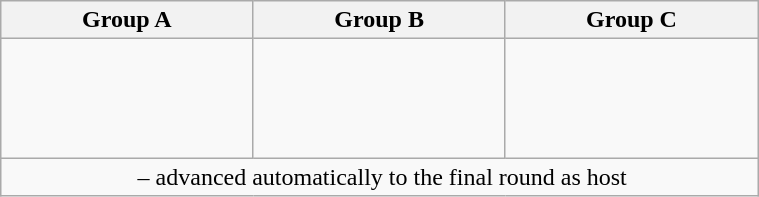<table class="wikitable" width=40%>
<tr>
<th width=33%>Group A</th>
<th width=33%>Group B</th>
<th width=33%>Group C</th>
</tr>
<tr>
<td><br><br>
<br>
<br>
</td>
<td><br><br>
<br>
<br>
</td>
<td><br><br>
<br>
<br>
</td>
</tr>
<tr>
<td align=center colspan=3> – advanced automatically to the final round as host</td>
</tr>
</table>
